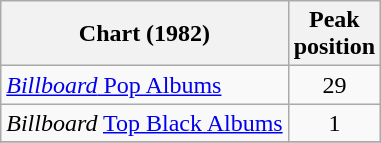<table class="wikitable">
<tr>
<th>Chart (1982)</th>
<th>Peak<br>position</th>
</tr>
<tr>
<td><a href='#'><em>Billboard</em> Pop Albums</a></td>
<td align=center>29</td>
</tr>
<tr>
<td><em>Billboard</em> <a href='#'>Top Black Albums</a></td>
<td align=center>1</td>
</tr>
<tr>
</tr>
</table>
